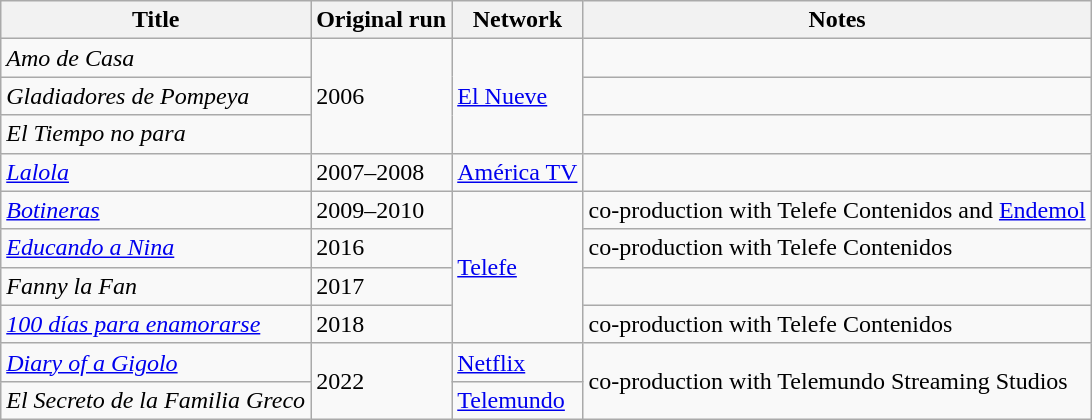<table class="wikitable sortable">
<tr>
<th>Title</th>
<th>Original run</th>
<th>Network</th>
<th>Notes</th>
</tr>
<tr>
<td><em>Amo de Casa</em></td>
<td rowspan="3">2006</td>
<td rowspan="3"><a href='#'>El Nueve</a></td>
<td></td>
</tr>
<tr>
<td><em>Gladiadores de Pompeya</em></td>
<td></td>
</tr>
<tr>
<td><em>El Tiempo no para</em></td>
<td></td>
</tr>
<tr>
<td><em><a href='#'>Lalola</a></em></td>
<td>2007–2008</td>
<td><a href='#'>América TV</a></td>
<td></td>
</tr>
<tr>
<td><em><a href='#'>Botineras</a></em></td>
<td>2009–2010</td>
<td rowspan="4"><a href='#'>Telefe</a></td>
<td>co-production with Telefe Contenidos and <a href='#'>Endemol</a></td>
</tr>
<tr>
<td><em><a href='#'>Educando a Nina</a></em></td>
<td>2016</td>
<td>co-production with Telefe Contenidos</td>
</tr>
<tr>
<td><em>Fanny la Fan</em></td>
<td>2017</td>
<td></td>
</tr>
<tr>
<td><em><a href='#'>100 días para enamorarse</a></em></td>
<td>2018</td>
<td>co-production with Telefe Contenidos</td>
</tr>
<tr>
<td><em><a href='#'>Diary of a Gigolo</a></em></td>
<td rowspan="2">2022</td>
<td><a href='#'>Netflix</a></td>
<td rowspan="2">co-production with Telemundo Streaming Studios</td>
</tr>
<tr>
<td><em>El Secreto de la Familia Greco</em></td>
<td><a href='#'>Telemundo</a></td>
</tr>
</table>
